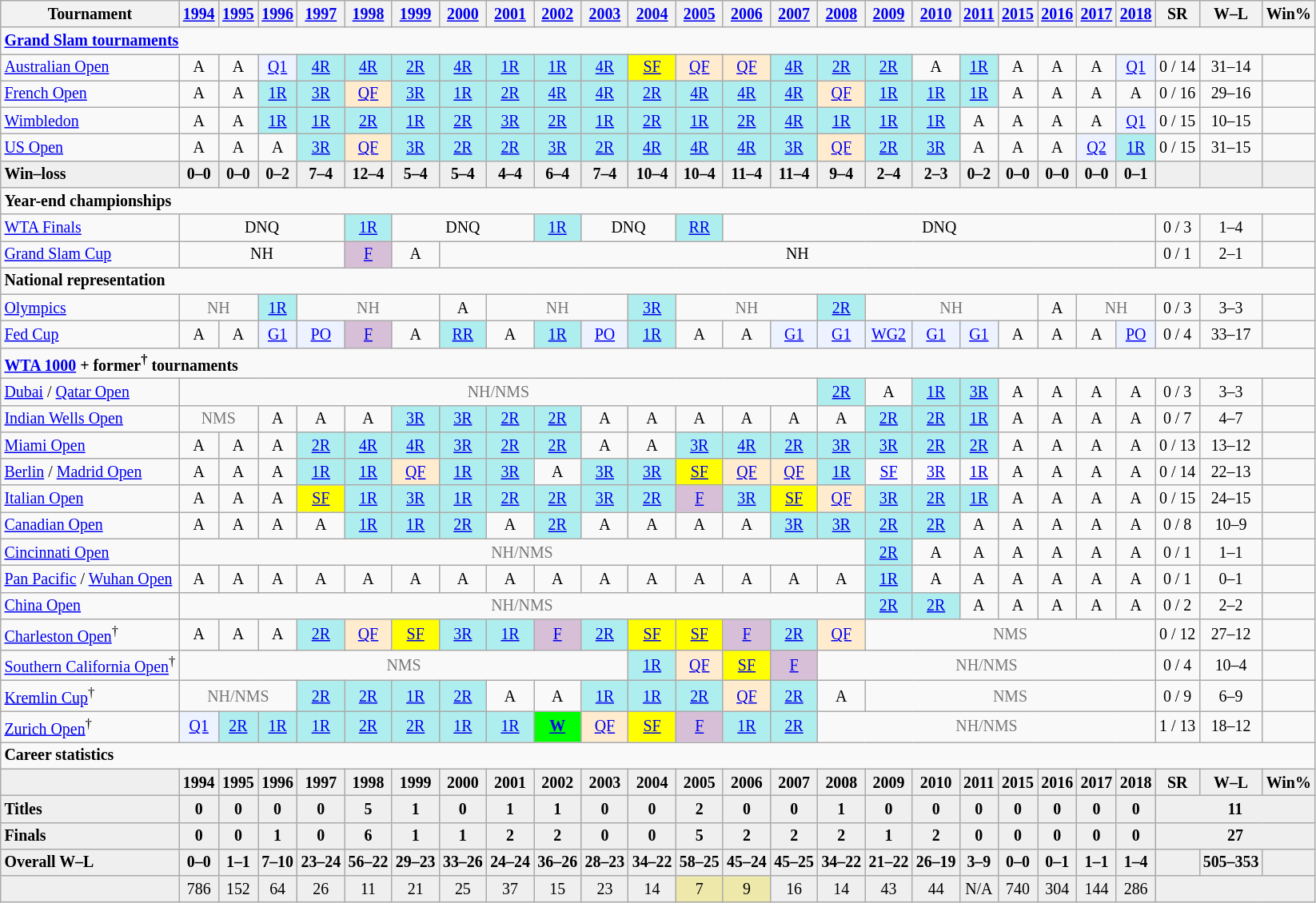<table class="wikitable nowrap" style=text-align:center;font-size:83%>
<tr>
<th>Tournament</th>
<th><a href='#'>1994</a></th>
<th><a href='#'>1995</a></th>
<th><a href='#'>1996</a></th>
<th><a href='#'>1997</a></th>
<th><a href='#'>1998</a></th>
<th><a href='#'>1999</a></th>
<th><a href='#'>2000</a></th>
<th><a href='#'>2001</a></th>
<th><a href='#'>2002</a></th>
<th><a href='#'>2003</a></th>
<th><a href='#'>2004</a></th>
<th><a href='#'>2005</a></th>
<th><a href='#'>2006</a></th>
<th><a href='#'>2007</a></th>
<th><a href='#'>2008</a></th>
<th><a href='#'>2009</a></th>
<th><a href='#'>2010</a></th>
<th><a href='#'>2011</a></th>
<th><a href='#'>2015</a></th>
<th><a href='#'>2016</a></th>
<th><a href='#'>2017</a></th>
<th><a href='#'>2018</a></th>
<th>SR</th>
<th>W–L</th>
<th>Win%</th>
</tr>
<tr>
<td colspan="26" align="left"><strong><a href='#'>Grand Slam tournaments</a></strong></td>
</tr>
<tr>
<td align=left><a href='#'>Australian Open</a></td>
<td>A</td>
<td>A</td>
<td bgcolor=ecf2ff><a href='#'>Q1</a></td>
<td bgcolor=afeeee><a href='#'>4R</a></td>
<td bgcolor=afeeee><a href='#'>4R</a></td>
<td bgcolor=afeeee><a href='#'>2R</a></td>
<td bgcolor=afeeee><a href='#'>4R</a></td>
<td bgcolor=afeeee><a href='#'>1R</a></td>
<td bgcolor=afeeee><a href='#'>1R</a></td>
<td bgcolor=afeeee><a href='#'>4R</a></td>
<td bgcolor=yellow><a href='#'>SF</a></td>
<td bgcolor=ffebcd><a href='#'>QF</a></td>
<td bgcolor=ffebcd><a href='#'>QF</a></td>
<td bgcolor=afeeee><a href='#'>4R</a></td>
<td bgcolor=afeeee><a href='#'>2R</a></td>
<td bgcolor=afeeee><a href='#'>2R</a></td>
<td>A</td>
<td bgcolor=afeeee><a href='#'>1R</a></td>
<td>A</td>
<td>A</td>
<td>A</td>
<td bgcolor=ecf2ff><a href='#'>Q1</a></td>
<td>0 / 14</td>
<td>31–14</td>
<td></td>
</tr>
<tr>
<td align=left><a href='#'>French Open</a></td>
<td>A</td>
<td>A</td>
<td bgcolor=afeeee><a href='#'>1R</a></td>
<td bgcolor=afeeee><a href='#'>3R</a></td>
<td bgcolor=ffebcd><a href='#'>QF</a></td>
<td bgcolor=afeeee><a href='#'>3R</a></td>
<td bgcolor=afeeee><a href='#'>1R</a></td>
<td bgcolor=afeeee><a href='#'>2R</a></td>
<td bgcolor=afeeee><a href='#'>4R</a></td>
<td bgcolor=afeeee><a href='#'>4R</a></td>
<td bgcolor=afeeee><a href='#'>2R</a></td>
<td bgcolor=afeeee><a href='#'>4R</a></td>
<td bgcolor=afeeee><a href='#'>4R</a></td>
<td bgcolor=afeeee><a href='#'>4R</a></td>
<td bgcolor=ffebcd><a href='#'>QF</a></td>
<td bgcolor=afeeee><a href='#'>1R</a></td>
<td bgcolor=afeeee><a href='#'>1R</a></td>
<td bgcolor=afeeee><a href='#'>1R</a></td>
<td>A</td>
<td>A</td>
<td>A</td>
<td>A</td>
<td>0 / 16</td>
<td>29–16</td>
<td></td>
</tr>
<tr>
<td align=left><a href='#'>Wimbledon</a></td>
<td>A</td>
<td>A</td>
<td bgcolor=afeeee><a href='#'>1R</a></td>
<td bgcolor=afeeee><a href='#'>1R</a></td>
<td bgcolor=afeeee><a href='#'>2R</a></td>
<td bgcolor=afeeee><a href='#'>1R</a></td>
<td bgcolor=afeeee><a href='#'>2R</a></td>
<td bgcolor=afeeee><a href='#'>3R</a></td>
<td bgcolor=afeeee><a href='#'>2R</a></td>
<td bgcolor=afeeee><a href='#'>1R</a></td>
<td bgcolor=afeeee><a href='#'>2R</a></td>
<td bgcolor=afeeee><a href='#'>1R</a></td>
<td bgcolor=afeeee><a href='#'>2R</a></td>
<td bgcolor=afeeee><a href='#'>4R</a></td>
<td bgcolor=afeeee><a href='#'>1R</a></td>
<td bgcolor=afeeee><a href='#'>1R</a></td>
<td bgcolor=afeeee><a href='#'>1R</a></td>
<td>A</td>
<td>A</td>
<td>A</td>
<td>A</td>
<td bgcolor=ecf2ff><a href='#'>Q1</a></td>
<td>0 / 15</td>
<td>10–15</td>
<td></td>
</tr>
<tr>
<td align=left><a href='#'>US Open</a></td>
<td>A</td>
<td>A</td>
<td>A</td>
<td bgcolor=afeeee><a href='#'>3R</a></td>
<td bgcolor=ffebcd><a href='#'>QF</a></td>
<td bgcolor=afeeee><a href='#'>3R</a></td>
<td bgcolor=afeeee><a href='#'>2R</a></td>
<td bgcolor=afeeee><a href='#'>2R</a></td>
<td bgcolor=afeeee><a href='#'>3R</a></td>
<td bgcolor=afeeee><a href='#'>2R</a></td>
<td bgcolor=afeeee><a href='#'>4R</a></td>
<td bgcolor=afeeee><a href='#'>4R</a></td>
<td bgcolor=afeeee><a href='#'>4R</a></td>
<td bgcolor=afeeee><a href='#'>3R</a></td>
<td bgcolor=ffebcd><a href='#'>QF</a></td>
<td bgcolor=afeeee><a href='#'>2R</a></td>
<td bgcolor=afeeee><a href='#'>3R</a></td>
<td>A</td>
<td>A</td>
<td>A</td>
<td bgcolor=ecf2ff><a href='#'>Q2</a></td>
<td bgcolor=afeeee><a href='#'>1R</a></td>
<td>0 / 15</td>
<td>31–15</td>
<td></td>
</tr>
<tr style="font-weight:bold; background:#efefef;">
<td style="text-align:left;">Win–loss</td>
<td>0–0</td>
<td>0–0</td>
<td>0–2</td>
<td>7–4</td>
<td>12–4</td>
<td>5–4</td>
<td>5–4</td>
<td>4–4</td>
<td>6–4</td>
<td>7–4</td>
<td>10–4</td>
<td>10–4</td>
<td>11–4</td>
<td>11–4</td>
<td>9–4</td>
<td>2–4</td>
<td>2–3</td>
<td>0–2</td>
<td>0–0</td>
<td>0–0</td>
<td>0–0</td>
<td>0–1</td>
<td></td>
<td></td>
<td></td>
</tr>
<tr>
<td colspan="26" align="left"><strong>Year-end championships</strong></td>
</tr>
<tr>
<td align=left><a href='#'>WTA Finals</a></td>
<td colspan=4>DNQ</td>
<td bgcolor=afeeee><a href='#'>1R</a></td>
<td colspan=3>DNQ</td>
<td bgcolor=afeeee><a href='#'>1R</a></td>
<td colspan=2>DNQ</td>
<td bgcolor=afeeee><a href='#'>RR</a></td>
<td colspan=10>DNQ</td>
<td>0 / 3</td>
<td>1–4</td>
<td></td>
</tr>
<tr>
<td align=left><a href='#'>Grand Slam Cup</a></td>
<td colspan="4">NH</td>
<td bgcolor=thistle><a href='#'>F</a></td>
<td>A</td>
<td colspan="16">NH</td>
<td>0 / 1</td>
<td>2–1</td>
<td></td>
</tr>
<tr>
<td colspan="26" align="left"><strong>National representation</strong></td>
</tr>
<tr>
<td align="left"><a href='#'>Olympics</a></td>
<td colspan="2" style="color:#767676">NH</td>
<td bgcolor="afeeee"><a href='#'>1R</a></td>
<td colspan="3" style="color:#767676">NH</td>
<td>A</td>
<td colspan="3" style="color:#767676">NH</td>
<td bgcolor="afeeee"><a href='#'>3R</a></td>
<td colspan="3" style="color:#767676">NH</td>
<td bgcolor="afeeee"><a href='#'>2R</a></td>
<td colspan="4" style="color:#767676">NH</td>
<td>A</td>
<td colspan="2" style="color:#767676">NH</td>
<td>0 / 3</td>
<td>3–3</td>
<td></td>
</tr>
<tr>
<td align="left"><a href='#'>Fed Cup</a></td>
<td>A</td>
<td>A</td>
<td bgcolor="ecf2ff"><a href='#'>G1</a></td>
<td bgcolor="ecf2ff"><a href='#'>PO</a></td>
<td bgcolor="thistle"><a href='#'>F</a></td>
<td>A</td>
<td bgcolor="afeeee"><a href='#'>RR</a></td>
<td>A</td>
<td bgcolor="afeeee"><a href='#'>1R</a></td>
<td bgcolor="ecf2ff"><a href='#'>PO</a></td>
<td bgcolor="afeeee"><a href='#'>1R</a></td>
<td>A</td>
<td>A</td>
<td bgcolor="ecf2ff"><a href='#'>G1</a></td>
<td bgcolor="ecf2ff"><a href='#'>G1</a></td>
<td bgcolor="ecf2ff"><a href='#'>WG2</a></td>
<td bgcolor="ecf2ff"><a href='#'>G1</a></td>
<td bgcolor="ecf2ff"><a href='#'>G1</a></td>
<td>A</td>
<td>A</td>
<td>A</td>
<td bgcolor="ecf2ff"><a href='#'>PO</a></td>
<td>0 / 4</td>
<td>33–17</td>
<td></td>
</tr>
<tr>
<td colspan="26" align="left"><strong><a href='#'>WTA 1000</a> + former<sup>†</sup> tournaments</strong></td>
</tr>
<tr>
<td align="left"><a href='#'>Dubai</a> / <a href='#'>Qatar Open</a></td>
<td colspan="14" style="color:#767676">NH/NMS</td>
<td bgcolor="afeeee"><a href='#'>2R</a></td>
<td>A</td>
<td bgcolor="afeeee"><a href='#'>1R</a></td>
<td bgcolor="afeeee"><a href='#'>3R</a></td>
<td>A</td>
<td>A</td>
<td>A</td>
<td>A</td>
<td>0 / 3</td>
<td>3–3</td>
<td></td>
</tr>
<tr>
<td align="left"><a href='#'>Indian Wells Open</a></td>
<td colspan="2" style="color:#767676">NMS</td>
<td>A</td>
<td>A</td>
<td>A</td>
<td bgcolor="afeeee"><a href='#'>3R</a></td>
<td bgcolor="afeeee"><a href='#'>3R</a></td>
<td bgcolor="afeeee"><a href='#'>2R</a></td>
<td bgcolor="afeeee"><a href='#'>2R</a></td>
<td>A</td>
<td>A</td>
<td>A</td>
<td>A</td>
<td>A</td>
<td>A</td>
<td bgcolor="afeeee"><a href='#'>2R</a></td>
<td bgcolor="afeeee"><a href='#'>2R</a></td>
<td bgcolor="afeeee"><a href='#'>1R</a></td>
<td>A</td>
<td>A</td>
<td>A</td>
<td>A</td>
<td>0 / 7</td>
<td>4–7</td>
<td></td>
</tr>
<tr>
<td align="left"><a href='#'>Miami Open</a></td>
<td>A</td>
<td>A</td>
<td>A</td>
<td bgcolor="afeeee"><a href='#'>2R</a></td>
<td bgcolor="afeeee"><a href='#'>4R</a></td>
<td bgcolor="afeeee"><a href='#'>4R</a></td>
<td bgcolor="afeeee"><a href='#'>3R</a></td>
<td bgcolor="afeeee"><a href='#'>2R</a></td>
<td bgcolor="afeeee"><a href='#'>2R</a></td>
<td>A</td>
<td>A</td>
<td bgcolor="afeeee"><a href='#'>3R</a></td>
<td bgcolor="afeeee"><a href='#'>4R</a></td>
<td bgcolor="afeeee"><a href='#'>2R</a></td>
<td bgcolor="afeeee"><a href='#'>3R</a></td>
<td bgcolor="afeeee"><a href='#'>3R</a></td>
<td bgcolor="afeeee"><a href='#'>2R</a></td>
<td bgcolor="afeeee"><a href='#'>2R</a></td>
<td>A</td>
<td>A</td>
<td>A</td>
<td>A</td>
<td>0 / 13</td>
<td>13–12</td>
<td></td>
</tr>
<tr>
<td align="left"><a href='#'>Berlin</a> / <a href='#'>Madrid Open</a></td>
<td>A</td>
<td>A</td>
<td>A</td>
<td bgcolor="afeeee"><a href='#'>1R</a></td>
<td bgcolor="afeeee"><a href='#'>1R</a></td>
<td bgcolor="ffebcd"><a href='#'>QF</a></td>
<td bgcolor="afeeee"><a href='#'>1R</a></td>
<td bgcolor="afeeee"><a href='#'>3R</a></td>
<td>A</td>
<td bgcolor="afeeee"><a href='#'>3R</a></td>
<td bgcolor="afeeee"><a href='#'>3R</a></td>
<td bgcolor="yellow"><a href='#'>SF</a></td>
<td bgcolor="ffebcd"><a href='#'>QF</a></td>
<td bgcolor="ffebcd"><a href='#'>QF</a></td>
<td bgcolor="afeeee"><a href='#'>1R</a></td>
<td style="color:#767676"><a href='#'>SF</a></td>
<td><a href='#'>3R</a></td>
<td><a href='#'>1R</a></td>
<td>A</td>
<td>A</td>
<td>A</td>
<td>A</td>
<td>0 / 14</td>
<td>22–13</td>
<td></td>
</tr>
<tr>
<td align="left"><a href='#'>Italian Open</a></td>
<td>A</td>
<td>A</td>
<td>A</td>
<td bgcolor="yellow"><a href='#'>SF</a></td>
<td bgcolor="afeeee"><a href='#'>1R</a></td>
<td bgcolor="afeeee"><a href='#'>3R</a></td>
<td bgcolor="afeeee"><a href='#'>1R</a></td>
<td bgcolor="afeeee"><a href='#'>2R</a></td>
<td bgcolor="afeeee"><a href='#'>2R</a></td>
<td bgcolor="afeeee"><a href='#'>3R</a></td>
<td bgcolor="afeeee"><a href='#'>2R</a></td>
<td bgcolor="thistle"><a href='#'>F</a></td>
<td bgcolor="afeeee"><a href='#'>3R</a></td>
<td bgcolor="yellow"><a href='#'>SF</a></td>
<td bgcolor="ffebcd"><a href='#'>QF</a></td>
<td bgcolor="afeeee"><a href='#'>3R</a></td>
<td bgcolor="afeeee"><a href='#'>2R</a></td>
<td bgcolor="afeeee"><a href='#'>1R</a></td>
<td>A</td>
<td>A</td>
<td>A</td>
<td>A</td>
<td>0 / 15</td>
<td>24–15</td>
<td></td>
</tr>
<tr>
<td align="left"><a href='#'>Canadian Open</a></td>
<td>A</td>
<td>A</td>
<td>A</td>
<td>A</td>
<td bgcolor="afeeee"><a href='#'>1R</a></td>
<td bgcolor="afeeee"><a href='#'>1R</a></td>
<td bgcolor="afeeee"><a href='#'>2R</a></td>
<td>A</td>
<td bgcolor="afeeee"><a href='#'>2R</a></td>
<td>A</td>
<td>A</td>
<td>A</td>
<td>A</td>
<td bgcolor="afeeee"><a href='#'>3R</a></td>
<td bgcolor="afeeee"><a href='#'>3R</a></td>
<td bgcolor="afeeee"><a href='#'>2R</a></td>
<td bgcolor="afeeee"><a href='#'>2R</a></td>
<td>A</td>
<td>A</td>
<td>A</td>
<td>A</td>
<td>A</td>
<td>0 / 8</td>
<td>10–9</td>
<td></td>
</tr>
<tr>
<td align="left"><a href='#'>Cincinnati Open</a></td>
<td colspan="15" style="color:#767676">NH/NMS</td>
<td bgcolor="afeeee"><a href='#'>2R</a></td>
<td>A</td>
<td>A</td>
<td>A</td>
<td>A</td>
<td>A</td>
<td>A</td>
<td>0 / 1</td>
<td>1–1</td>
<td></td>
</tr>
<tr>
<td align="left"><a href='#'>Pan Pacific</a> / <a href='#'>Wuhan Open</a></td>
<td>A</td>
<td>A</td>
<td>A</td>
<td>A</td>
<td>A</td>
<td>A</td>
<td>A</td>
<td>A</td>
<td>A</td>
<td>A</td>
<td>A</td>
<td>A</td>
<td>A</td>
<td>A</td>
<td>A</td>
<td bgcolor="afeeee"><a href='#'>1R</a></td>
<td>A</td>
<td>A</td>
<td>A</td>
<td>A</td>
<td>A</td>
<td>A</td>
<td>0 / 1</td>
<td>0–1</td>
<td></td>
</tr>
<tr>
<td align="left"><a href='#'>China Open</a></td>
<td colspan="15" style="color:#767676">NH/NMS</td>
<td bgcolor="afeeee"><a href='#'>2R</a></td>
<td bgcolor="afeeee"><a href='#'>2R</a></td>
<td>A</td>
<td>A</td>
<td>A</td>
<td>A</td>
<td>A</td>
<td>0 / 2</td>
<td>2–2</td>
<td></td>
</tr>
<tr>
<td align="left"><a href='#'>Charleston Open</a><sup>†</sup></td>
<td>A</td>
<td>A</td>
<td>A</td>
<td bgcolor="afeeee"><a href='#'>2R</a></td>
<td bgcolor="ffebcd"><a href='#'>QF</a></td>
<td bgcolor="yellow"><a href='#'>SF</a></td>
<td bgcolor="afeeee"><a href='#'>3R</a></td>
<td bgcolor="afeeee"><a href='#'>1R</a></td>
<td bgcolor="thistle"><a href='#'>F</a></td>
<td bgcolor="afeeee"><a href='#'>2R</a></td>
<td bgcolor="yellow"><a href='#'>SF</a></td>
<td bgcolor="yellow"><a href='#'>SF</a></td>
<td bgcolor="thistle"><a href='#'>F</a></td>
<td bgcolor="afeeee"><a href='#'>2R</a></td>
<td bgcolor="ffebcd"><a href='#'>QF</a></td>
<td colspan="7" style="color:#767676">NMS</td>
<td>0 / 12</td>
<td>27–12</td>
<td></td>
</tr>
<tr>
<td align="left"><a href='#'>Southern California Open</a><sup>†</sup></td>
<td colspan="10" style="color:#767676">NMS</td>
<td bgcolor="afeeee"><a href='#'>1R</a></td>
<td bgcolor="ffebcd"><a href='#'>QF</a></td>
<td bgcolor="yellow"><a href='#'>SF</a></td>
<td bgcolor="thistle"><a href='#'>F</a></td>
<td colspan="8" style="color:#767676">NH/NMS</td>
<td>0 / 4</td>
<td>10–4</td>
<td></td>
</tr>
<tr>
<td align=left><a href='#'>Kremlin Cup</a><sup>†</sup></td>
<td colspan="3" style="color:#767676">NH/NMS</td>
<td bgcolor=afeeee><a href='#'>2R</a></td>
<td bgcolor=afeeee><a href='#'>2R</a></td>
<td bgcolor=afeeee><a href='#'>1R</a></td>
<td bgcolor=afeeee><a href='#'>2R</a></td>
<td>A</td>
<td>A</td>
<td bgcolor=afeeee><a href='#'>1R</a></td>
<td bgcolor=afeeee><a href='#'>1R</a></td>
<td bgcolor=afeeee><a href='#'>2R</a></td>
<td bgcolor=ffebcd><a href='#'>QF</a></td>
<td bgcolor=afeeee><a href='#'>2R</a></td>
<td>A</td>
<td colspan="7" style="color:#767676">NMS</td>
<td>0 / 9</td>
<td>6–9</td>
<td></td>
</tr>
<tr>
<td align="left"><a href='#'>Zurich Open</a><sup>†</sup></td>
<td bgcolor="ecf2ff"><a href='#'>Q1</a></td>
<td bgcolor="afeeee"><a href='#'>2R</a></td>
<td bgcolor="afeeee"><a href='#'>1R</a></td>
<td bgcolor="afeeee"><a href='#'>1R</a></td>
<td bgcolor="afeeee"><a href='#'>2R</a></td>
<td bgcolor="afeeee"><a href='#'>2R</a></td>
<td bgcolor="afeeee"><a href='#'>1R</a></td>
<td bgcolor="afeeee"><a href='#'>1R</a></td>
<td bgcolor="lime"><a href='#'><strong>W</strong></a></td>
<td bgcolor="ffebcd"><a href='#'>QF</a></td>
<td bgcolor="yellow"><a href='#'>SF</a></td>
<td bgcolor="thistle"><a href='#'>F</a></td>
<td bgcolor="afeeee"><a href='#'>1R</a></td>
<td bgcolor="afeeee"><a href='#'>2R</a></td>
<td colspan="8" style="color:#767676">NH/NMS</td>
<td>1 / 13</td>
<td>18–12</td>
<td></td>
</tr>
<tr>
<td colspan="26" align="left"><strong>Career statistics</strong></td>
</tr>
<tr style="font-weight:bold; background:#efefef;">
<td></td>
<td>1994</td>
<td>1995</td>
<td>1996</td>
<td>1997</td>
<td>1998</td>
<td>1999</td>
<td>2000</td>
<td>2001</td>
<td>2002</td>
<td>2003</td>
<td>2004</td>
<td>2005</td>
<td>2006</td>
<td>2007</td>
<td>2008</td>
<td>2009</td>
<td>2010</td>
<td>2011</td>
<td>2015</td>
<td>2016</td>
<td>2017</td>
<td>2018</td>
<td>SR</td>
<td>W–L</td>
<td>Win%</td>
</tr>
<tr style="font-weight:bold; background:#efefef;">
<td style="text-align:left;">Titles</td>
<td>0</td>
<td>0</td>
<td>0</td>
<td>0</td>
<td>5</td>
<td>1</td>
<td>0</td>
<td>1</td>
<td>1</td>
<td>0</td>
<td>0</td>
<td>2</td>
<td>0</td>
<td>0</td>
<td>1</td>
<td>0</td>
<td>0</td>
<td>0</td>
<td>0</td>
<td>0</td>
<td>0</td>
<td>0</td>
<td colspan="3">11</td>
</tr>
<tr style="font-weight:bold; background:#efefef;">
<td style="text-align:left;">Finals</td>
<td>0</td>
<td>0</td>
<td>1</td>
<td>0</td>
<td>6</td>
<td>1</td>
<td>1</td>
<td>2</td>
<td>2</td>
<td>0</td>
<td>0</td>
<td>5</td>
<td>2</td>
<td>2</td>
<td>2</td>
<td>1</td>
<td>2</td>
<td>0</td>
<td>0</td>
<td>0</td>
<td>0</td>
<td>0</td>
<td colspan="3">27</td>
</tr>
<tr style="font-weight:bold; background:#efefef;">
<td style="text-align:left;">Overall W–L</td>
<td>0–0</td>
<td>1–1</td>
<td>7–10</td>
<td>23–24</td>
<td>56–22</td>
<td>29–23</td>
<td>33–26</td>
<td>24–24</td>
<td>36–26</td>
<td>28–23</td>
<td>34–22</td>
<td>58–25</td>
<td>45–24</td>
<td>45–25</td>
<td>34–22</td>
<td>21–22</td>
<td>26–19</td>
<td>3–9</td>
<td>0–0</td>
<td>0–1</td>
<td>1–1</td>
<td>1–4</td>
<td></td>
<td>505–353</td>
<td></td>
</tr>
<tr bgcolor="#efefef">
<td align="left"></td>
<td>786</td>
<td>152</td>
<td>64</td>
<td>26</td>
<td>11</td>
<td>21</td>
<td>25</td>
<td>37</td>
<td>15</td>
<td>23</td>
<td>14</td>
<td bgcolor="EEE8AA">7</td>
<td bgcolor="EEE8AA">9</td>
<td>16</td>
<td>14</td>
<td>43</td>
<td>44</td>
<td>N/A</td>
<td>740</td>
<td>304</td>
<td>144</td>
<td>286</td>
<td colspan="3"></td>
</tr>
</table>
